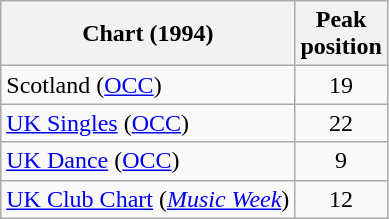<table class="wikitable sortable">
<tr>
<th>Chart (1994)</th>
<th>Peak<br>position</th>
</tr>
<tr>
<td>Scotland (<a href='#'>OCC</a>)</td>
<td align="center">19</td>
</tr>
<tr>
<td><a href='#'>UK Singles</a> (<a href='#'>OCC</a>)</td>
<td align="center">22</td>
</tr>
<tr>
<td><a href='#'>UK Dance</a> (<a href='#'>OCC</a>)</td>
<td align="center">9</td>
</tr>
<tr>
<td><a href='#'>UK Club Chart</a> (<em><a href='#'>Music Week</a></em>)</td>
<td align="center">12</td>
</tr>
</table>
